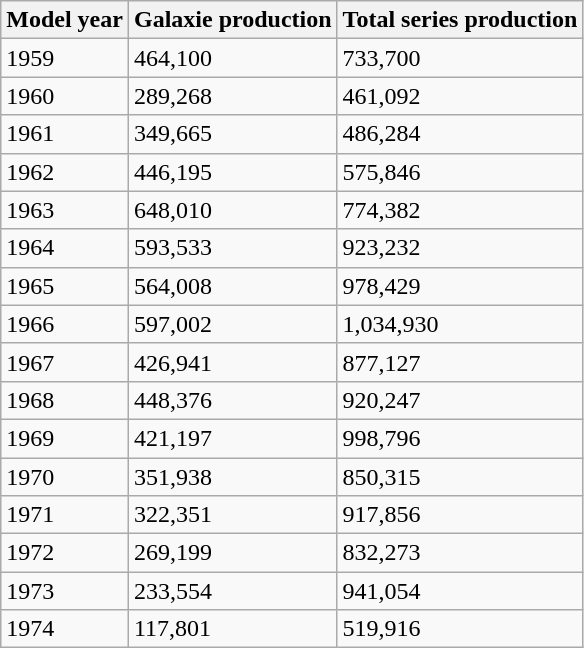<table class="wikitable">
<tr>
<th>Model year</th>
<th>Galaxie production</th>
<th>Total series production</th>
</tr>
<tr>
<td>1959</td>
<td>464,100</td>
<td>733,700</td>
</tr>
<tr>
<td>1960</td>
<td>289,268</td>
<td>461,092</td>
</tr>
<tr>
<td>1961</td>
<td>349,665</td>
<td>486,284</td>
</tr>
<tr>
<td>1962</td>
<td>446,195</td>
<td>575,846</td>
</tr>
<tr>
<td>1963</td>
<td>648,010</td>
<td>774,382</td>
</tr>
<tr>
<td>1964</td>
<td>593,533</td>
<td>923,232</td>
</tr>
<tr>
<td>1965</td>
<td>564,008</td>
<td>978,429</td>
</tr>
<tr>
<td>1966</td>
<td>597,002</td>
<td>1,034,930</td>
</tr>
<tr>
<td>1967</td>
<td>426,941</td>
<td>877,127</td>
</tr>
<tr>
<td>1968</td>
<td>448,376</td>
<td>920,247</td>
</tr>
<tr>
<td>1969</td>
<td>421,197</td>
<td>998,796</td>
</tr>
<tr>
<td>1970</td>
<td>351,938</td>
<td>850,315</td>
</tr>
<tr>
<td>1971</td>
<td>322,351</td>
<td>917,856</td>
</tr>
<tr>
<td>1972</td>
<td>269,199</td>
<td>832,273</td>
</tr>
<tr>
<td>1973</td>
<td>233,554</td>
<td>941,054</td>
</tr>
<tr>
<td>1974</td>
<td>117,801</td>
<td>519,916</td>
</tr>
</table>
